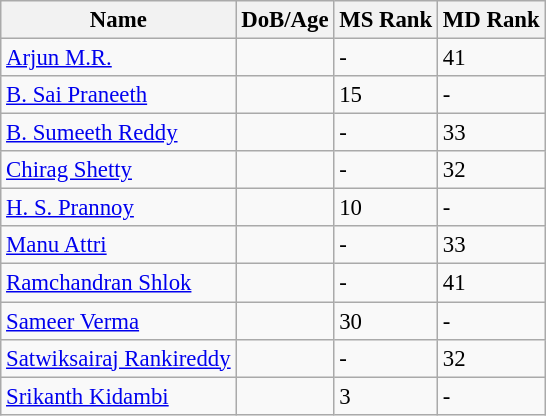<table class="wikitable" style="text-align: left; font-size:95%;">
<tr>
<th>Name</th>
<th>DoB/Age</th>
<th>MS Rank</th>
<th>MD Rank</th>
</tr>
<tr>
<td><a href='#'>Arjun M.R.</a></td>
<td></td>
<td>-</td>
<td>41</td>
</tr>
<tr>
<td><a href='#'>B. Sai Praneeth</a></td>
<td></td>
<td>15</td>
<td>-</td>
</tr>
<tr>
<td><a href='#'>B. Sumeeth Reddy</a></td>
<td></td>
<td>-</td>
<td>33</td>
</tr>
<tr>
<td><a href='#'>Chirag Shetty</a></td>
<td></td>
<td>-</td>
<td>32</td>
</tr>
<tr>
<td><a href='#'>H. S. Prannoy</a></td>
<td></td>
<td>10</td>
<td>-</td>
</tr>
<tr>
<td><a href='#'>Manu Attri</a></td>
<td></td>
<td>-</td>
<td>33</td>
</tr>
<tr>
<td><a href='#'>Ramchandran Shlok</a></td>
<td></td>
<td>-</td>
<td>41</td>
</tr>
<tr>
<td><a href='#'>Sameer Verma</a></td>
<td></td>
<td>30</td>
<td>-</td>
</tr>
<tr>
<td><a href='#'>Satwiksairaj Rankireddy</a></td>
<td></td>
<td>-</td>
<td>32</td>
</tr>
<tr>
<td><a href='#'>Srikanth Kidambi</a></td>
<td></td>
<td>3</td>
<td>-</td>
</tr>
</table>
